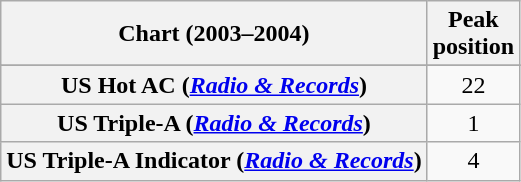<table class="wikitable sortable plainrowheaders" style="text-align:center">
<tr>
<th scope="col">Chart (2003–2004)</th>
<th scope="col">Peak<br>position</th>
</tr>
<tr>
</tr>
<tr>
</tr>
<tr>
<th scope="row">US Hot AC (<em><a href='#'>Radio & Records</a></em>)</th>
<td>22</td>
</tr>
<tr>
<th scope="row">US Triple-A (<em><a href='#'>Radio & Records</a></em>)</th>
<td>1</td>
</tr>
<tr>
<th scope="row">US Triple-A Indicator (<em><a href='#'>Radio & Records</a></em>)</th>
<td>4</td>
</tr>
</table>
